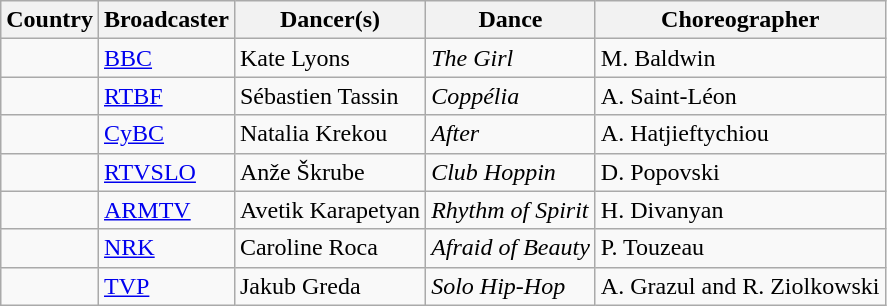<table class="wikitable">
<tr>
<th>Country</th>
<th>Broadcaster</th>
<th>Dancer(s)</th>
<th>Dance</th>
<th>Choreographer</th>
</tr>
<tr>
<td></td>
<td><a href='#'>BBC</a></td>
<td>Kate Lyons</td>
<td><em>The Girl</em></td>
<td>M. Baldwin</td>
</tr>
<tr>
<td></td>
<td><a href='#'>RTBF</a></td>
<td>Sébastien Tassin</td>
<td><em>Coppélia</em></td>
<td>A. Saint-Léon</td>
</tr>
<tr>
<td></td>
<td><a href='#'>CyBC</a></td>
<td>Natalia Krekou</td>
<td><em>After</em></td>
<td>A. Hatjieftychiou</td>
</tr>
<tr>
<td></td>
<td><a href='#'>RTVSLO</a></td>
<td>Anže Škrube</td>
<td><em>Club Hoppin</em></td>
<td>D. Popovski</td>
</tr>
<tr>
<td></td>
<td><a href='#'>ARMTV</a></td>
<td>Avetik Karapetyan</td>
<td><em>Rhythm of Spirit</em></td>
<td>H. Divanyan</td>
</tr>
<tr>
<td></td>
<td><a href='#'>NRK</a></td>
<td>Caroline Roca</td>
<td><em>Afraid of Beauty</em></td>
<td>P. Touzeau</td>
</tr>
<tr>
<td></td>
<td><a href='#'>TVP</a></td>
<td>Jakub Greda</td>
<td><em>Solo Hip-Hop</em></td>
<td>A. Grazul and R. Ziolkowski</td>
</tr>
</table>
